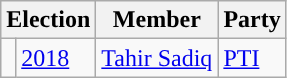<table class="wikitable">
<tr>
<th colspan="2">Election</th>
<th>Member</th>
<th>Party</th>
</tr>
<tr>
<td style="background-color: "></td>
<td><a href='#'>2018</a></td>
<td><a href='#'>Tahir Sadiq</a></td>
<td><a href='#'>PTI</a></td>
</tr>
</table>
